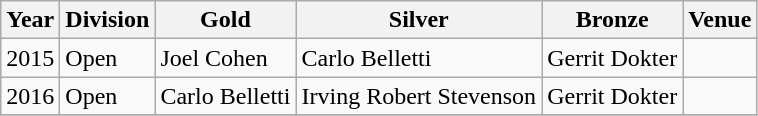<table class="wikitable sortable" style="text-align: left;">
<tr>
<th>Year</th>
<th>Division</th>
<th> Gold</th>
<th> Silver</th>
<th> Bronze</th>
<th>Venue</th>
</tr>
<tr>
<td>2015</td>
<td>Open</td>
<td> Joel Cohen</td>
<td> Carlo Belletti</td>
<td> Gerrit Dokter</td>
<td></td>
</tr>
<tr>
<td>2016</td>
<td>Open</td>
<td> Carlo Belletti</td>
<td> Irving Robert Stevenson</td>
<td> Gerrit Dokter</td>
<td></td>
</tr>
<tr>
</tr>
</table>
